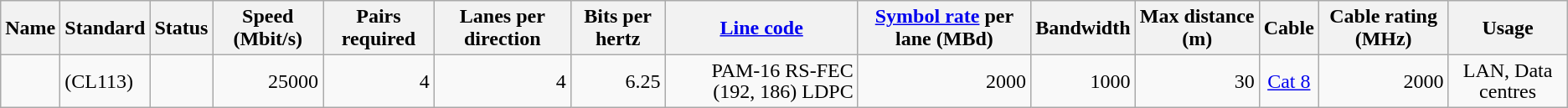<table class="wikitable" style="line-height:110%;">
<tr>
<th>Name</th>
<th>Standard</th>
<th>Status</th>
<th>Speed (Mbit/s)</th>
<th>Pairs required</th>
<th>Lanes per direction</th>
<th>Bits per hertz</th>
<th><a href='#'>Line code</a></th>
<th><a href='#'>Symbol rate</a> per lane (MBd)</th>
<th>Bandwidth</th>
<th>Max distance (m)</th>
<th>Cable</th>
<th>Cable rating (MHz)</th>
<th>Usage</th>
</tr>
<tr>
<td></td>
<td> (CL113)</td>
<td></td>
<td align="right">25000</td>
<td align="right">4</td>
<td align="right">4</td>
<td align="right">6.25</td>
<td align="right">PAM-16 RS-FEC (192, 186) LDPC</td>
<td align="right">2000</td>
<td align="right">1000</td>
<td align="right">30</td>
<td align="center"><a href='#'>Cat 8</a></td>
<td align="right">2000</td>
<td align="center">LAN, Data centres</td>
</tr>
</table>
